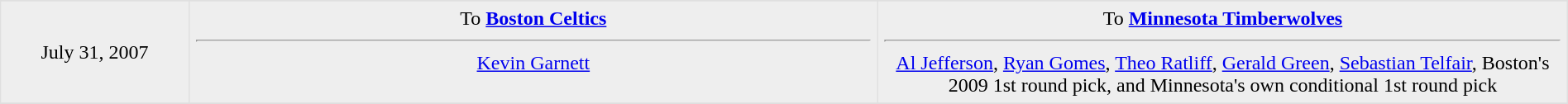<table border=1 style="border-collapse:collapse; text-align: center; width: 100%" bordercolor="#DFDFDF"  cellpadding="5">
<tr>
</tr>
<tr bgcolor="eeeeee">
<td style="width:12%">July 31, 2007<br></td>
<td style="width:44%" valign="top">To <strong><a href='#'>Boston Celtics</a></strong> <hr><a href='#'>Kevin Garnett</a></td>
<td style="width:44%" valign="top">To <strong><a href='#'>Minnesota Timberwolves</a></strong> <hr><a href='#'>Al Jefferson</a>, <a href='#'>Ryan Gomes</a>, <a href='#'>Theo Ratliff</a>, <a href='#'>Gerald Green</a>, <a href='#'>Sebastian Telfair</a>, Boston's 2009 1st round pick, and Minnesota's own conditional 1st round pick</td>
</tr>
<tr>
</tr>
</table>
